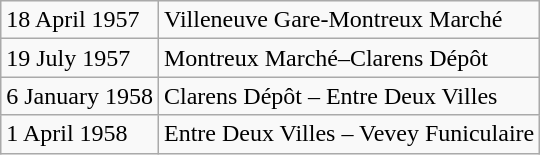<table class="wikitable">
<tr>
<td>18 April 1957</td>
<td>Villeneuve Gare-Montreux Marché</td>
</tr>
<tr>
<td>19 July 1957</td>
<td>Montreux Marché–Clarens Dépôt</td>
</tr>
<tr>
<td>6 January 1958</td>
<td>Clarens Dépôt – Entre Deux Villes</td>
</tr>
<tr>
<td>1 April 1958</td>
<td>Entre Deux Villes – Vevey Funiculaire</td>
</tr>
</table>
